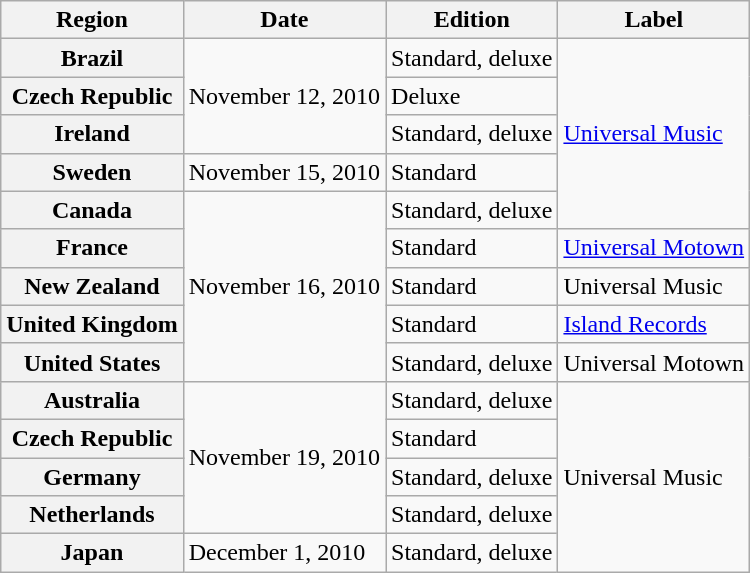<table class="wikitable plainrowheaders">
<tr>
<th scope="col">Region</th>
<th scope="col">Date</th>
<th scope="col">Edition </th>
<th scope="col">Label</th>
</tr>
<tr>
<th scope="row">Brazil</th>
<td rowspan="3">November 12, 2010</td>
<td>Standard, deluxe </td>
<td rowspan="5"><a href='#'>Universal Music</a></td>
</tr>
<tr>
<th scope="row">Czech Republic</th>
<td>Deluxe </td>
</tr>
<tr>
<th scope="row">Ireland</th>
<td>Standard, deluxe </td>
</tr>
<tr>
<th scope="row">Sweden</th>
<td>November 15, 2010</td>
<td>Standard </td>
</tr>
<tr>
<th scope="row">Canada</th>
<td rowspan="5">November 16, 2010</td>
<td>Standard, deluxe </td>
</tr>
<tr>
<th scope="row">France</th>
<td>Standard </td>
<td><a href='#'>Universal Motown</a></td>
</tr>
<tr>
<th scope="row">New Zealand</th>
<td>Standard </td>
<td>Universal Music</td>
</tr>
<tr>
<th scope="row">United Kingdom</th>
<td>Standard </td>
<td><a href='#'>Island Records</a></td>
</tr>
<tr>
<th scope="row">United States</th>
<td>Standard, deluxe </td>
<td>Universal Motown</td>
</tr>
<tr>
<th scope="row">Australia</th>
<td rowspan="4">November 19, 2010</td>
<td>Standard, deluxe </td>
<td rowspan="5">Universal Music</td>
</tr>
<tr>
<th scope="row">Czech Republic</th>
<td>Standard </td>
</tr>
<tr>
<th scope="row">Germany</th>
<td>Standard, deluxe </td>
</tr>
<tr>
<th scope="row">Netherlands</th>
<td>Standard, deluxe </td>
</tr>
<tr>
<th scope="row">Japan</th>
<td>December 1, 2010</td>
<td>Standard, deluxe </td>
</tr>
</table>
